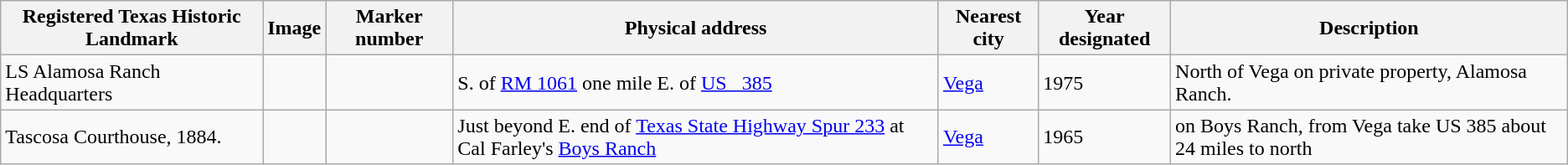<table class="wikitable sortable">
<tr>
<th>Registered Texas Historic Landmark</th>
<th>Image</th>
<th>Marker number</th>
<th>Physical address</th>
<th>Nearest city</th>
<th>Year designated</th>
<th>Description</th>
</tr>
<tr>
<td>LS Alamosa Ranch Headquarters</td>
<td></td>
<td></td>
<td>S. of <a href='#'>RM 1061</a> one mile E. of <a href='#'>US   385</a><br></td>
<td><a href='#'>Vega</a></td>
<td>1975</td>
<td>North of Vega on private property, Alamosa Ranch.</td>
</tr>
<tr>
<td>Tascosa Courthouse, 1884.</td>
<td></td>
<td></td>
<td>Just beyond E. end of <a href='#'>Texas State Highway Spur 233</a> at Cal Farley's <a href='#'>Boys Ranch</a><br></td>
<td><a href='#'>Vega</a></td>
<td>1965</td>
<td>on Boys Ranch, from Vega take US 385 about 24 miles to north</td>
</tr>
</table>
